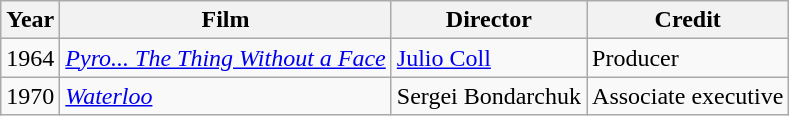<table class="wikitable">
<tr>
<th>Year</th>
<th>Film</th>
<th>Director</th>
<th>Credit</th>
</tr>
<tr>
<td>1964</td>
<td><em><a href='#'>Pyro... The Thing Without a Face</a></em></td>
<td><a href='#'>Julio Coll</a></td>
<td>Producer</td>
</tr>
<tr>
<td>1970</td>
<td><em><a href='#'>Waterloo</a></em></td>
<td>Sergei Bondarchuk</td>
<td>Associate executive</td>
</tr>
</table>
